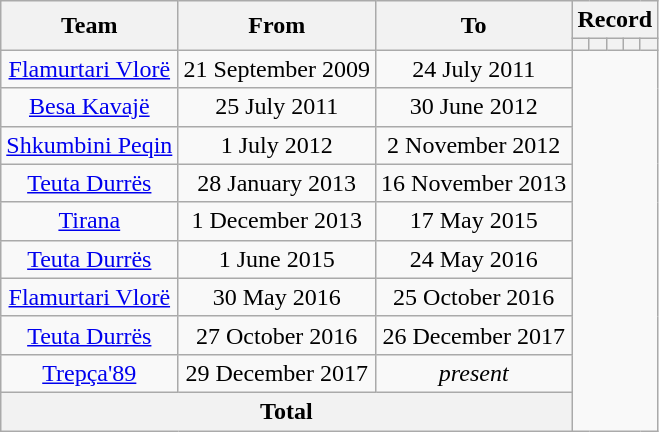<table class="wikitable" style="text-align: center">
<tr>
<th rowspan="2">Team</th>
<th rowspan="2">From</th>
<th rowspan="2">To</th>
<th colspan="5">Record</th>
</tr>
<tr>
<th></th>
<th></th>
<th></th>
<th></th>
<th></th>
</tr>
<tr>
<td><a href='#'>Flamurtari Vlorë</a></td>
<td>21 September 2009</td>
<td>24 July 2011<br></td>
</tr>
<tr>
<td><a href='#'>Besa Kavajë</a></td>
<td>25 July 2011</td>
<td>30 June 2012<br></td>
</tr>
<tr>
<td><a href='#'>Shkumbini Peqin</a></td>
<td>1 July 2012</td>
<td>2 November 2012<br></td>
</tr>
<tr>
<td><a href='#'>Teuta Durrës</a></td>
<td>28 January 2013</td>
<td>16 November 2013<br></td>
</tr>
<tr>
<td><a href='#'>Tirana</a></td>
<td>1 December 2013</td>
<td>17 May 2015<br></td>
</tr>
<tr>
<td><a href='#'>Teuta Durrës</a></td>
<td>1 June 2015</td>
<td>24 May 2016<br></td>
</tr>
<tr>
<td><a href='#'>Flamurtari Vlorë</a></td>
<td>30 May 2016</td>
<td>25 October 2016<br></td>
</tr>
<tr>
<td><a href='#'>Teuta Durrës</a></td>
<td>27 October 2016</td>
<td>26 December 2017<br></td>
</tr>
<tr>
<td><a href='#'>Trepça'89</a></td>
<td>29 December 2017</td>
<td><em>present</em><br></td>
</tr>
<tr>
<th colspan="3">Total<br></th>
</tr>
</table>
